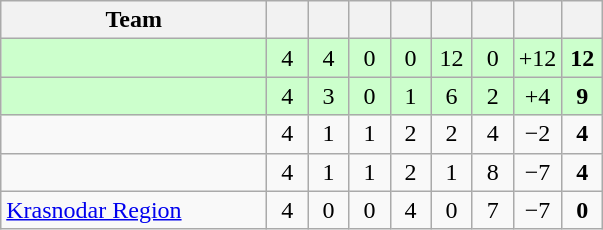<table class="wikitable" style="text-align: center;">
<tr>
<th width=170>Team</th>
<th width=20></th>
<th width=20></th>
<th width=20></th>
<th width=20></th>
<th width=20></th>
<th width=20></th>
<th width=20></th>
<th width=20></th>
</tr>
<tr style="background:#cfc;">
<td style="text-align:left;"></td>
<td>4</td>
<td>4</td>
<td>0</td>
<td>0</td>
<td>12</td>
<td>0</td>
<td>+12</td>
<td><strong>12</strong></td>
</tr>
<tr style="background:#cfc;">
<td style="text-align:left;"></td>
<td>4</td>
<td>3</td>
<td>0</td>
<td>1</td>
<td>6</td>
<td>2</td>
<td>+4</td>
<td><strong>9</strong></td>
</tr>
<tr>
<td style="text-align:left;"></td>
<td>4</td>
<td>1</td>
<td>1</td>
<td>2</td>
<td>2</td>
<td>4</td>
<td>−2</td>
<td><strong>4</strong></td>
</tr>
<tr>
<td style="text-align:left;"></td>
<td>4</td>
<td>1</td>
<td>1</td>
<td>2</td>
<td>1</td>
<td>8</td>
<td>−7</td>
<td><strong>4</strong></td>
</tr>
<tr>
<td style="text-align:left;"> <a href='#'>Krasnodar Region</a></td>
<td>4</td>
<td>0</td>
<td>0</td>
<td>4</td>
<td>0</td>
<td>7</td>
<td>−7</td>
<td><strong>0</strong></td>
</tr>
</table>
